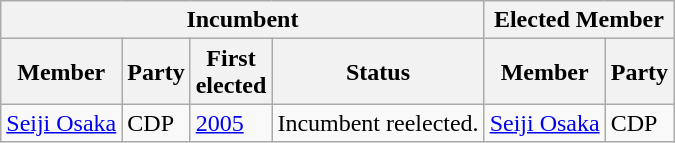<table class="wikitable sortable">
<tr>
<th colspan=4>Incumbent</th>
<th colspan=2>Elected Member</th>
</tr>
<tr>
<th>Member</th>
<th>Party</th>
<th>First<br>elected</th>
<th>Status</th>
<th>Member</th>
<th>Party</th>
</tr>
<tr>
<td><a href='#'>Seiji Osaka</a></td>
<td>CDP</td>
<td><a href='#'>2005</a></td>
<td>Incumbent reelected.</td>
<td><a href='#'>Seiji Osaka</a></td>
<td>CDP</td>
</tr>
</table>
